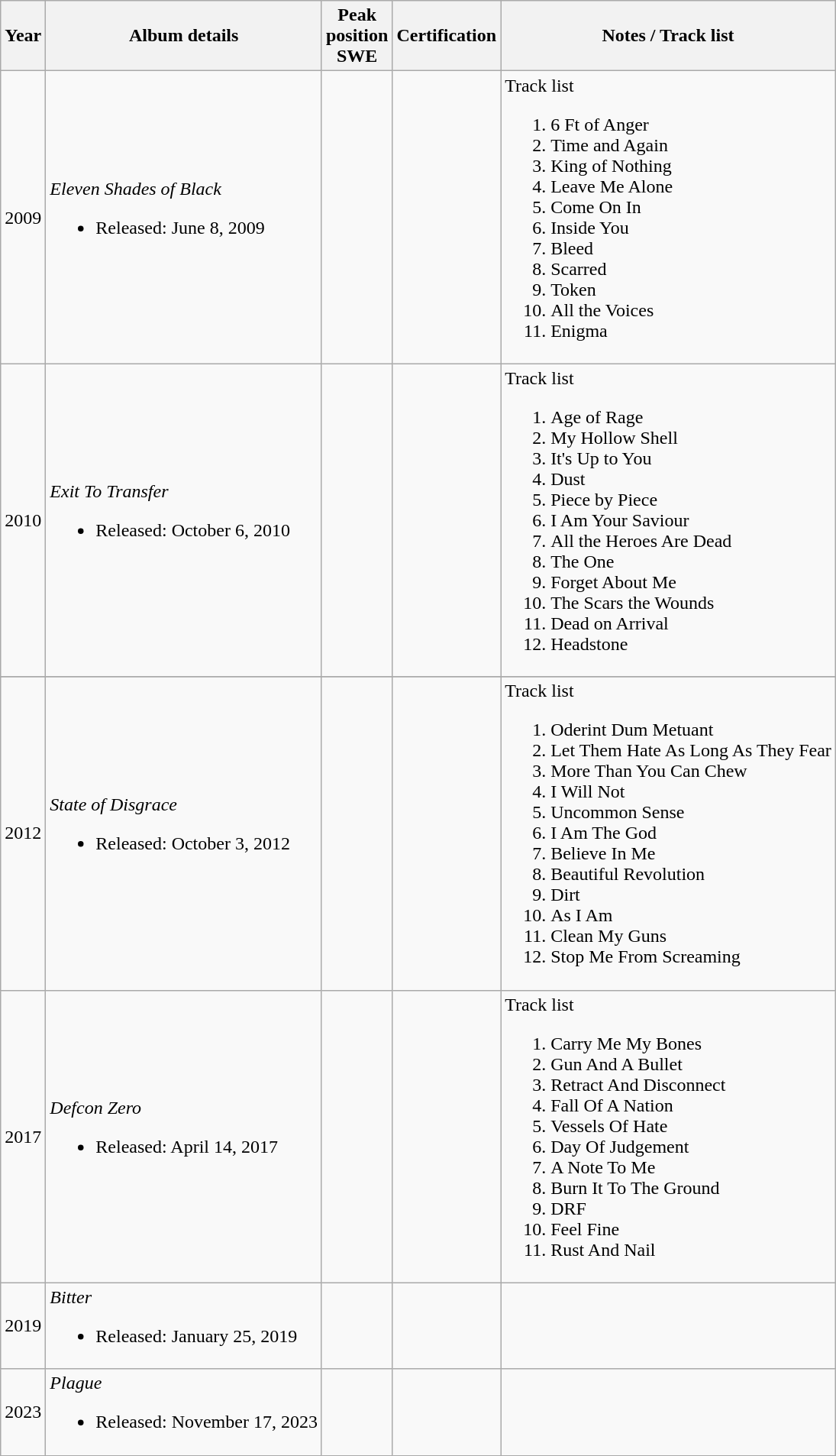<table class="wikitable" border="1">
<tr>
<th rowspan="1">Year</th>
<th rowspan="1">Album details</th>
<th>Peak <br>position<br>SWE</th>
<th>Certification</th>
<th>Notes / Track list</th>
</tr>
<tr>
<td>2009</td>
<td align="left"><em>Eleven Shades of Black</em><br><ul><li>Released: June 8, 2009</li></ul></td>
<td></td>
<td></td>
<td>Track list<br><ol><li>6 Ft of Anger</li><li>Time and Again</li><li>King of Nothing</li><li>Leave Me Alone</li><li>Come On In</li><li>Inside You</li><li>Bleed</li><li>Scarred</li><li>Token</li><li>All the Voices</li><li>Enigma</li></ol></td>
</tr>
<tr>
<td>2010</td>
<td align="left"><em>Exit To Transfer</em><br><ul><li>Released: October 6, 2010</li></ul></td>
<td></td>
<td></td>
<td>Track list<br><ol><li>Age of Rage</li><li>My Hollow Shell</li><li>It's Up to You</li><li>Dust</li><li>Piece by Piece</li><li>I Am Your Saviour</li><li>All the Heroes Are Dead</li><li>The One</li><li>Forget About Me</li><li>The Scars the Wounds</li><li>Dead on Arrival</li><li>Headstone</li></ol></td>
</tr>
<tr>
</tr>
<tr>
<td>2012</td>
<td align="left"><em>State of Disgrace</em><br><ul><li>Released: October 3, 2012</li></ul></td>
<td></td>
<td></td>
<td>Track list<br><ol><li>Oderint Dum Metuant</li><li>Let Them Hate As Long As They Fear</li><li>More Than You Can Chew</li><li>I Will Not</li><li>Uncommon Sense</li><li>I Am The God</li><li>Believe In Me</li><li>Beautiful Revolution</li><li>Dirt</li><li>As I Am</li><li>Clean My Guns</li><li>Stop Me From Screaming</li></ol></td>
</tr>
<tr>
<td>2017</td>
<td><em>Defcon Zero</em><br><ul><li>Released: April 14, 2017</li></ul></td>
<td></td>
<td></td>
<td>Track list<br><ol><li>Carry Me My Bones</li><li>Gun And A Bullet</li><li>Retract And Disconnect</li><li>Fall Of A Nation</li><li>Vessels Of Hate</li><li>Day Of Judgement</li><li>A Note To Me</li><li>Burn It To The Ground</li><li>DRF</li><li>Feel Fine</li><li>Rust And Nail</li></ol></td>
</tr>
<tr>
<td>2019</td>
<td><em>Bitter</em><br><ul><li>Released: January 25, 2019</li></ul></td>
<td></td>
<td></td>
<td></td>
</tr>
<tr>
<td>2023</td>
<td><em>Plague</em><br><ul><li>Released: November 17, 2023</li></ul></td>
<td></td>
<td></td>
<td></td>
</tr>
</table>
